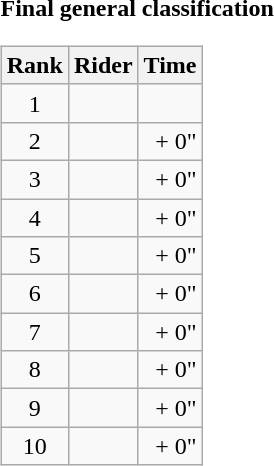<table>
<tr>
<td><strong>Final general classification</strong><br><table class="wikitable">
<tr>
<th scope="col">Rank</th>
<th scope="col">Rider</th>
<th scope="col">Time</th>
</tr>
<tr>
<td style="text-align:center;">1</td>
<td></td>
<td style="text-align:right;"></td>
</tr>
<tr>
<td style="text-align:center;">2</td>
<td></td>
<td style="text-align:right;">+ 0"</td>
</tr>
<tr>
<td style="text-align:center;">3</td>
<td></td>
<td style="text-align:right;">+ 0"</td>
</tr>
<tr>
<td style="text-align:center;">4</td>
<td></td>
<td style="text-align:right;">+ 0"</td>
</tr>
<tr>
<td style="text-align:center;">5</td>
<td></td>
<td style="text-align:right;">+ 0"</td>
</tr>
<tr>
<td style="text-align:center;">6</td>
<td></td>
<td style="text-align:right;">+ 0"</td>
</tr>
<tr>
<td style="text-align:center;">7</td>
<td></td>
<td style="text-align:right;">+ 0"</td>
</tr>
<tr>
<td style="text-align:center;">8</td>
<td></td>
<td style="text-align:right;">+ 0"</td>
</tr>
<tr>
<td style="text-align:center;">9</td>
<td></td>
<td style="text-align:right;">+ 0"</td>
</tr>
<tr>
<td style="text-align:center;">10</td>
<td></td>
<td style="text-align:right;">+ 0"</td>
</tr>
</table>
</td>
</tr>
</table>
